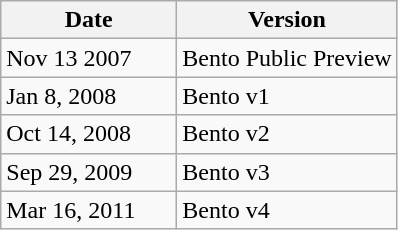<table class="wikitable">
<tr>
<th width=110>Date</th>
<th>Version</th>
</tr>
<tr>
<td>Nov 13 2007</td>
<td>Bento Public Preview</td>
</tr>
<tr>
<td>Jan 8, 2008</td>
<td>Bento v1</td>
</tr>
<tr>
<td>Oct 14, 2008</td>
<td>Bento v2</td>
</tr>
<tr>
<td>Sep 29, 2009</td>
<td>Bento v3</td>
</tr>
<tr>
<td>Mar 16, 2011</td>
<td>Bento v4</td>
</tr>
</table>
